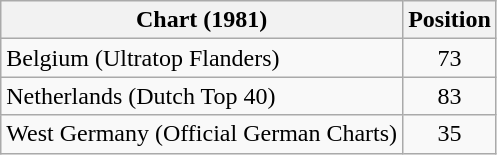<table class="wikitable sortable">
<tr>
<th>Chart (1981)</th>
<th>Position</th>
</tr>
<tr>
<td>Belgium (Ultratop Flanders)</td>
<td align="center">73</td>
</tr>
<tr>
<td>Netherlands (Dutch Top 40)</td>
<td align="center">83</td>
</tr>
<tr>
<td>West Germany (Official German Charts)</td>
<td align="center">35</td>
</tr>
</table>
